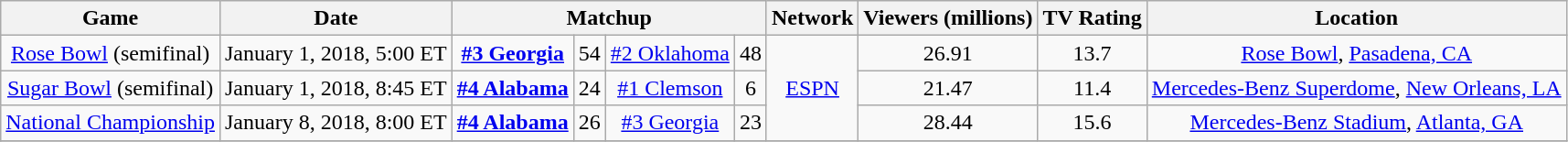<table class="wikitable" style="text-align:center">
<tr>
<th>Game</th>
<th>Date</th>
<th colspan=4>Matchup</th>
<th>Network</th>
<th>Viewers (millions)</th>
<th>TV Rating</th>
<th>Location</th>
</tr>
<tr>
<td><a href='#'>Rose Bowl</a> (semifinal)</td>
<td>January 1, 2018, 5:00 ET</td>
<td><strong><a href='#'>#3 Georgia</a></strong></td>
<td>54</td>
<td><a href='#'>#2 Oklahoma</a></td>
<td>48</td>
<td rowspan="3"><a href='#'>ESPN</a></td>
<td>26.91</td>
<td>13.7</td>
<td><a href='#'>Rose Bowl</a>, <a href='#'>Pasadena, CA</a></td>
</tr>
<tr>
<td><a href='#'>Sugar Bowl</a> (semifinal)</td>
<td>January 1, 2018, 8:45 ET</td>
<td><strong><a href='#'>#4 Alabama</a></strong></td>
<td>24</td>
<td><a href='#'>#1 Clemson</a></td>
<td>6</td>
<td>21.47</td>
<td>11.4</td>
<td><a href='#'>Mercedes-Benz Superdome</a>, <a href='#'>New Orleans, LA</a></td>
</tr>
<tr>
<td><a href='#'>National Championship</a></td>
<td>January 8, 2018, 8:00 ET</td>
<td><strong><a href='#'>#4 Alabama</a></strong></td>
<td>26</td>
<td><a href='#'>#3 Georgia</a></td>
<td>23</td>
<td>28.44</td>
<td>15.6</td>
<td><a href='#'>Mercedes-Benz Stadium</a>, <a href='#'>Atlanta, GA</a></td>
</tr>
<tr>
</tr>
</table>
